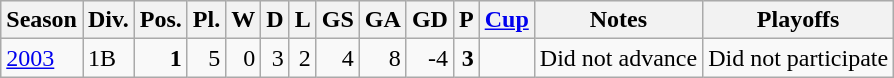<table class="wikitable">
<tr style="background:#efefef;">
<th>Season</th>
<th>Div.</th>
<th>Pos.</th>
<th>Pl.</th>
<th>W</th>
<th>D</th>
<th>L</th>
<th>GS</th>
<th>GA</th>
<th>GD</th>
<th>P</th>
<th><a href='#'>Cup</a></th>
<th>Notes</th>
<th>Playoffs</th>
</tr>
<tr>
<td><a href='#'>2003</a></td>
<td>1B</td>
<td align=right><strong>1</strong></td>
<td align=right>5</td>
<td align=right>0</td>
<td align=right>3</td>
<td align=right>2</td>
<td align=right>4</td>
<td align=right>8</td>
<td align=right>-4</td>
<td align=right><strong>3</strong></td>
<td></td>
<td>Did not advance</td>
<td>Did not participate</td>
</tr>
</table>
